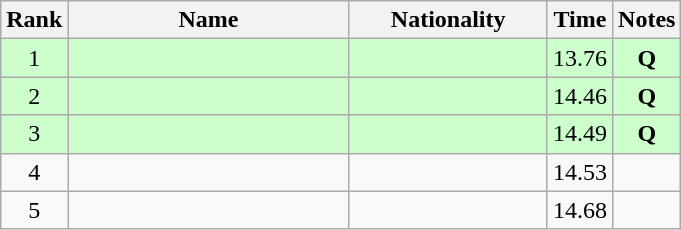<table class="wikitable sortable" style="text-align:center">
<tr>
<th>Rank</th>
<th style="width:180px">Name</th>
<th style="width:125px">Nationality</th>
<th>Time</th>
<th>Notes</th>
</tr>
<tr style="background:#cfc;">
<td>1</td>
<td style="text-align:left;"></td>
<td style="text-align:left;"></td>
<td>13.76</td>
<td><strong>Q</strong></td>
</tr>
<tr style="background:#cfc;">
<td>2</td>
<td style="text-align:left;"></td>
<td style="text-align:left;"></td>
<td>14.46</td>
<td><strong>Q</strong></td>
</tr>
<tr style="background:#cfc;">
<td>3</td>
<td style="text-align:left;"></td>
<td style="text-align:left;"></td>
<td>14.49</td>
<td><strong>Q</strong></td>
</tr>
<tr>
<td>4</td>
<td style="text-align:left;"></td>
<td style="text-align:left;"></td>
<td>14.53</td>
<td></td>
</tr>
<tr>
<td>5</td>
<td style="text-align:left;"></td>
<td style="text-align:left;"></td>
<td>14.68</td>
<td></td>
</tr>
</table>
